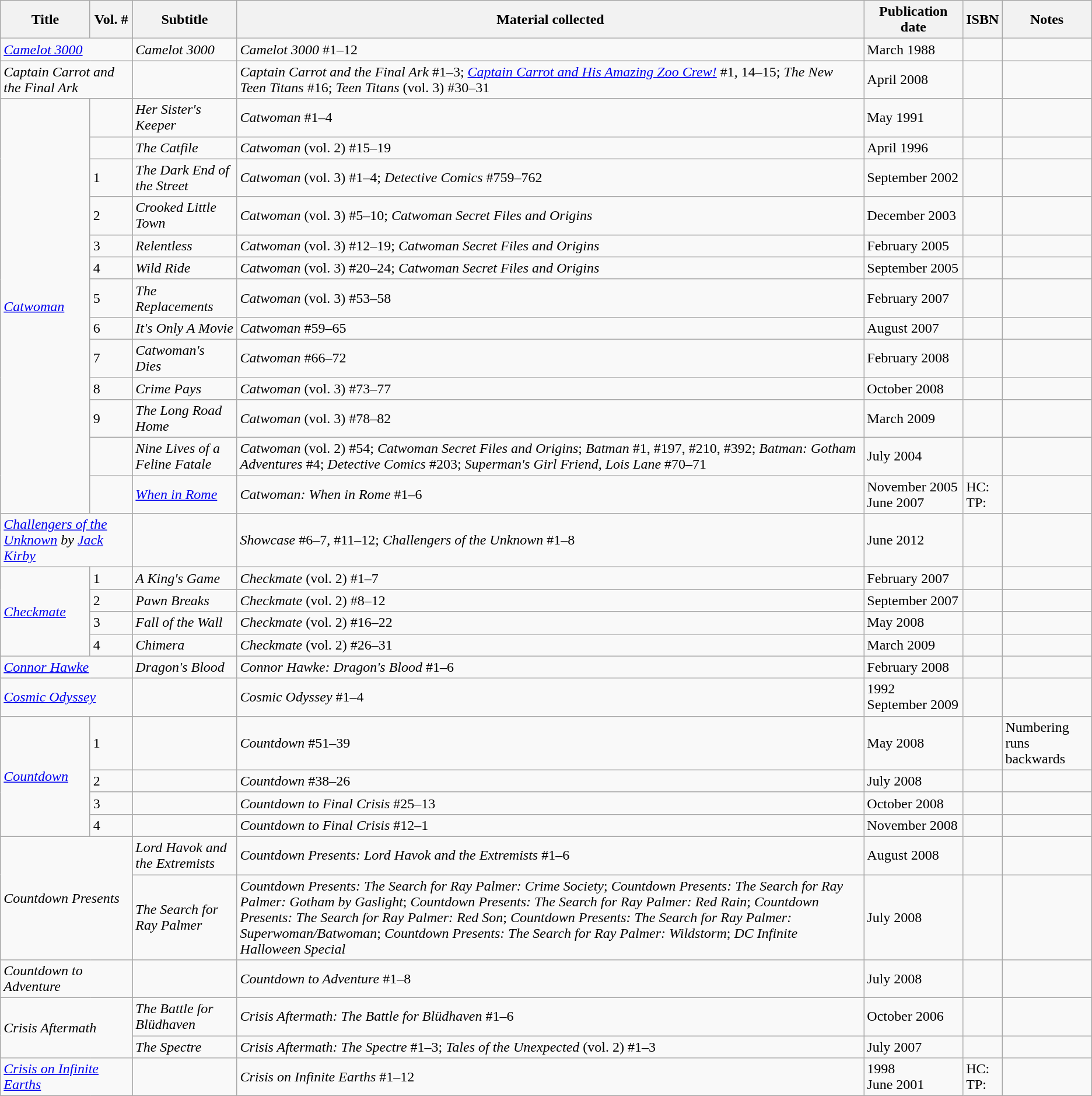<table class="wikitable">
<tr>
<th>Title</th>
<th>Vol. #</th>
<th>Subtitle</th>
<th>Material collected</th>
<th>Publication date</th>
<th>ISBN</th>
<th>Notes</th>
</tr>
<tr>
<td colspan="2"><em><a href='#'>Camelot 3000</a></em></td>
<td><em>Camelot 3000</em></td>
<td><em>Camelot 3000</em> #1–12</td>
<td>March 1988</td>
<td></td>
<td></td>
</tr>
<tr>
<td colspan="2"><em>Captain Carrot and the Final Ark</em></td>
<td></td>
<td><em>Captain Carrot and the Final Ark</em> #1–3; <em><a href='#'>Captain Carrot and His Amazing Zoo Crew!</a></em> #1, 14–15; <em>The New Teen Titans</em> #16; <em>Teen Titans</em> (vol. 3) #30–31</td>
<td>April 2008</td>
<td></td>
<td></td>
</tr>
<tr>
<td rowspan="13"><em><a href='#'>Catwoman</a></em></td>
<td></td>
<td><em>Her Sister's Keeper</em></td>
<td><em>Catwoman</em> #1–4</td>
<td>May 1991</td>
<td></td>
<td></td>
</tr>
<tr>
<td></td>
<td><em>The Catfile</em></td>
<td><em>Catwoman</em> (vol. 2) #15–19</td>
<td>April 1996</td>
<td></td>
<td></td>
</tr>
<tr>
<td>1</td>
<td><em>The Dark End of the Street</em></td>
<td><em>Catwoman</em> (vol. 3) #1–4; <em>Detective Comics</em> #759–762</td>
<td>September 2002</td>
<td></td>
<td></td>
</tr>
<tr>
<td>2</td>
<td><em>Crooked Little Town</em></td>
<td><em>Catwoman</em> (vol. 3) #5–10; <em>Catwoman Secret Files and Origins</em></td>
<td>December 2003</td>
<td></td>
<td></td>
</tr>
<tr>
<td>3</td>
<td><em>Relentless</em></td>
<td><em>Catwoman</em> (vol. 3) #12–19; <em>Catwoman Secret Files and Origins</em></td>
<td>February 2005</td>
<td></td>
<td></td>
</tr>
<tr>
<td>4</td>
<td><em>Wild Ride</em></td>
<td><em>Catwoman</em> (vol. 3) #20–24; <em>Catwoman Secret Files and Origins</em></td>
<td>September 2005</td>
<td></td>
<td></td>
</tr>
<tr>
<td>5</td>
<td><em>The Replacements</em></td>
<td><em>Catwoman</em> (vol. 3) #53–58</td>
<td>February 2007</td>
<td></td>
<td></td>
</tr>
<tr>
<td>6</td>
<td><em>It's Only A Movie</em></td>
<td><em>Catwoman</em> #59–65</td>
<td>August 2007</td>
<td></td>
<td></td>
</tr>
<tr>
<td>7</td>
<td><em>Catwoman's Dies</em></td>
<td><em>Catwoman</em> #66–72</td>
<td>February 2008</td>
<td></td>
<td></td>
</tr>
<tr>
<td>8</td>
<td><em>Crime Pays</em></td>
<td><em>Catwoman</em> (vol. 3) #73–77</td>
<td>October 2008</td>
<td></td>
<td></td>
</tr>
<tr>
<td>9</td>
<td><em>The Long Road Home</em></td>
<td><em>Catwoman</em> (vol. 3) #78–82</td>
<td>March 2009</td>
<td></td>
<td></td>
</tr>
<tr>
<td></td>
<td><em>Nine Lives of a Feline Fatale</em></td>
<td><em>Catwoman</em> (vol. 2) #54; <em>Catwoman Secret Files and Origins</em>; <em>Batman</em> #1, #197, #210, #392; <em>Batman: Gotham Adventures</em> #4; <em>Detective Comics</em> #203; <em>Superman's Girl Friend, Lois Lane</em> #70–71</td>
<td>July 2004</td>
<td></td>
<td></td>
</tr>
<tr>
<td></td>
<td><em><a href='#'>When in Rome</a></em></td>
<td><em>Catwoman: When in Rome</em> #1–6</td>
<td>November 2005<br>June 2007</td>
<td style=white-space:nowrap>HC: <br>TP: </td>
<td></td>
</tr>
<tr>
<td colspan="2"><em><a href='#'>Challengers of the Unknown</a> by <a href='#'>Jack Kirby</a></em></td>
<td></td>
<td><em>Showcase</em> #6–7, #11–12; <em>Challengers of the Unknown</em> #1–8</td>
<td>June 2012</td>
<td></td>
<td></td>
</tr>
<tr>
<td rowspan="4"><em><a href='#'>Checkmate</a></em></td>
<td>1</td>
<td><em>A King's Game</em></td>
<td><em>Checkmate</em> (vol. 2) #1–7</td>
<td>February 2007</td>
<td></td>
<td></td>
</tr>
<tr>
<td>2</td>
<td><em>Pawn Breaks</em></td>
<td><em>Checkmate</em> (vol. 2) #8–12</td>
<td style=white-space:nowrap>September 2007</td>
<td></td>
<td></td>
</tr>
<tr>
<td>3</td>
<td><em>Fall of the Wall</em></td>
<td><em>Checkmate</em> (vol. 2) #16–22</td>
<td>May 2008</td>
<td></td>
<td></td>
</tr>
<tr>
<td>4</td>
<td><em>Chimera</em></td>
<td><em>Checkmate</em> (vol. 2) #26–31</td>
<td>March 2009</td>
<td></td>
<td></td>
</tr>
<tr>
<td colspan="2"><em><a href='#'>Connor Hawke</a></em></td>
<td><em>Dragon's Blood</em></td>
<td><em>Connor Hawke: Dragon's Blood</em> #1–6</td>
<td>February 2008</td>
<td></td>
<td></td>
</tr>
<tr>
<td colspan="2"><em><a href='#'>Cosmic Odyssey</a></em></td>
<td></td>
<td><em>Cosmic Odyssey</em> #1–4</td>
<td>1992<br>September 2009</td>
<td><br></td>
<td></td>
</tr>
<tr>
<td rowspan="4"><em><a href='#'>Countdown</a></em></td>
<td>1</td>
<td></td>
<td><em>Countdown</em> #51–39</td>
<td>May 2008</td>
<td></td>
<td>Numbering runs backwards</td>
</tr>
<tr>
<td>2</td>
<td></td>
<td><em>Countdown</em> #38–26</td>
<td>July 2008</td>
<td></td>
<td></td>
</tr>
<tr>
<td>3</td>
<td></td>
<td><em>Countdown to Final Crisis</em> #25–13</td>
<td>October 2008</td>
<td></td>
<td></td>
</tr>
<tr>
<td>4</td>
<td></td>
<td><em>Countdown to Final Crisis</em> #12–1</td>
<td>November 2008</td>
<td></td>
<td></td>
</tr>
<tr>
<td colspan="2" rowspan="2"><em>Countdown Presents</em></td>
<td><em>Lord Havok and the Extremists</em></td>
<td><em>Countdown Presents: Lord Havok and the Extremists</em> #1–6</td>
<td>August 2008</td>
<td></td>
<td></td>
</tr>
<tr>
<td><em>The Search for Ray Palmer</em></td>
<td><em>Countdown Presents: The Search for Ray Palmer: Crime Society</em>; <em>Countdown Presents: The Search for Ray Palmer: Gotham by Gaslight</em>; <em>Countdown Presents: The Search for Ray Palmer: Red Rain</em>; <em>Countdown Presents: The Search for Ray Palmer: Red Son</em>; <em>Countdown Presents: The Search for Ray Palmer: Superwoman/Batwoman</em>; <em>Countdown Presents: The Search for Ray Palmer: Wildstorm</em>; <em>DC Infinite Halloween Special</em></td>
<td>July 2008</td>
<td></td>
<td></td>
</tr>
<tr>
<td colspan="2"><em>Countdown to Adventure</em></td>
<td></td>
<td><em>Countdown to Adventure</em> #1–8</td>
<td>July 2008</td>
<td></td>
<td></td>
</tr>
<tr>
<td colspan="2" rowspan="2"><em>Crisis Aftermath</em></td>
<td><em>The Battle for Blüdhaven</em></td>
<td><em>Crisis Aftermath: The Battle for Blüdhaven</em> #1–6</td>
<td>October 2006</td>
<td></td>
<td></td>
</tr>
<tr>
<td><em>The Spectre</em></td>
<td><em>Crisis Aftermath: The Spectre</em> #1–3; <em>Tales of the Unexpected</em> (vol. 2) #1–3</td>
<td>July 2007</td>
<td></td>
<td></td>
</tr>
<tr>
<td colspan="2" rowspan="1"><em><a href='#'>Crisis on Infinite Earths</a></em></td>
<td></td>
<td><em>Crisis on Infinite Earths</em> #1–12</td>
<td>1998<br>June 2001</td>
<td style=white-space:nowrap>HC: <br>TP: </td>
<td></td>
</tr>
</table>
